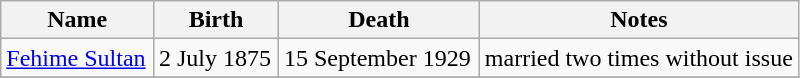<table class="wikitable">
<tr>
<th>Name</th>
<th>Birth</th>
<th>Death</th>
<th style="width:40%;">Notes</th>
</tr>
<tr>
<td><a href='#'>Fehime Sultan</a></td>
<td>2 July 1875</td>
<td>15 September 1929</td>
<td>married two times without issue</td>
</tr>
<tr>
</tr>
</table>
